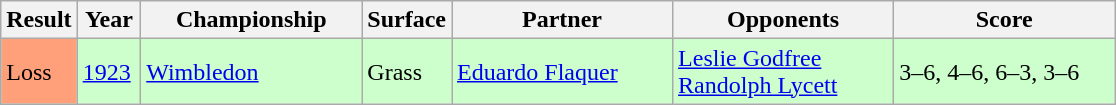<table class="sortable wikitable">
<tr>
<th style="width:40px">Result</th>
<th style="width:35px">Year</th>
<th style="width:140px">Championship</th>
<th style="width:50px">Surface</th>
<th style="width:140px">Partner</th>
<th style="width:140px">Opponents</th>
<th style="width:140px" class="unsortable">Score</th>
</tr>
<tr style="background:#cfc;">
<td style="background:#ffa07a;">Loss</td>
<td><a href='#'>1923</a></td>
<td><a href='#'>Wimbledon</a></td>
<td>Grass</td>
<td> <a href='#'>Eduardo Flaquer</a></td>
<td> <a href='#'>Leslie Godfree</a> <br>  <a href='#'>Randolph Lycett</a></td>
<td>3–6, 4–6, 6–3, 3–6</td>
</tr>
</table>
